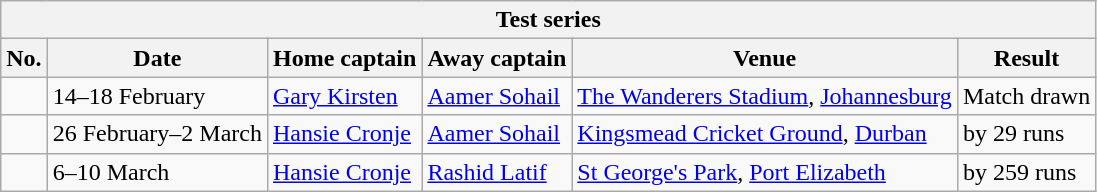<table class="wikitable">
<tr>
<th colspan="9">Test series</th>
</tr>
<tr>
<th>No.</th>
<th>Date</th>
<th>Home captain</th>
<th>Away captain</th>
<th>Venue</th>
<th>Result</th>
</tr>
<tr>
<td></td>
<td>14–18 February</td>
<td><a href='#'>Gary Kirsten</a></td>
<td><a href='#'>Aamer Sohail</a></td>
<td><a href='#'>The Wanderers Stadium</a>, <a href='#'>Johannesburg</a></td>
<td>Match drawn</td>
</tr>
<tr>
<td></td>
<td>26 February–2 March</td>
<td><a href='#'>Hansie Cronje</a></td>
<td><a href='#'>Aamer Sohail</a></td>
<td><a href='#'>Kingsmead Cricket Ground</a>, <a href='#'>Durban</a></td>
<td> by 29 runs</td>
</tr>
<tr>
<td></td>
<td>6–10 March</td>
<td><a href='#'>Hansie Cronje</a></td>
<td><a href='#'>Rashid Latif</a></td>
<td><a href='#'>St George's Park</a>, <a href='#'>Port Elizabeth</a></td>
<td> by 259 runs</td>
</tr>
</table>
